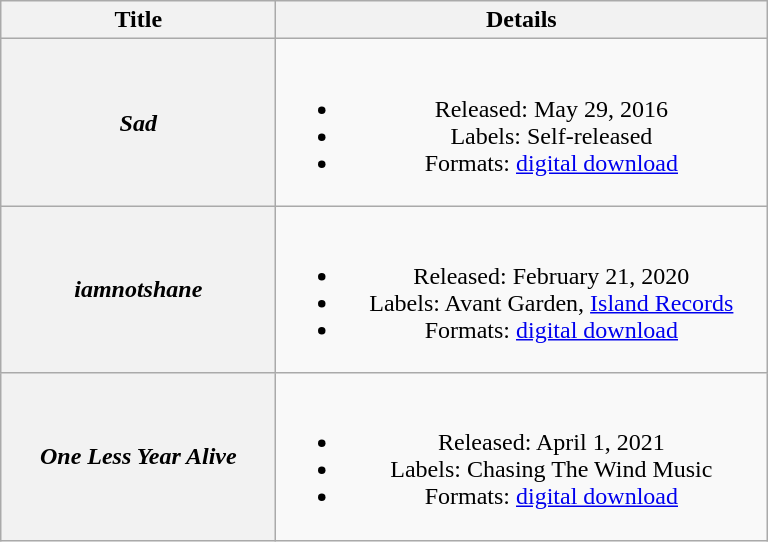<table class="wikitable plainrowheaders" style="text-align:center;">
<tr>
<th scope="col" style="width:11em;">Title</th>
<th scope="col" style="width:20em;">Details</th>
</tr>
<tr>
<th scope="row"><em>Sad</em></th>
<td><br><ul><li>Released: May 29, 2016</li><li>Labels: Self-released</li><li>Formats: <a href='#'>digital download</a></li></ul></td>
</tr>
<tr>
<th scope="row"><em>iamnotshane</em></th>
<td><br><ul><li>Released: February 21, 2020</li><li>Labels: Avant Garden, <a href='#'>Island Records</a></li><li>Formats: <a href='#'>digital download</a></li></ul></td>
</tr>
<tr>
<th scope="row"><em>One Less Year Alive</em></th>
<td><br><ul><li>Released: April 1, 2021</li><li>Labels: Chasing The Wind Music</li><li>Formats: <a href='#'>digital download</a></li></ul></td>
</tr>
</table>
